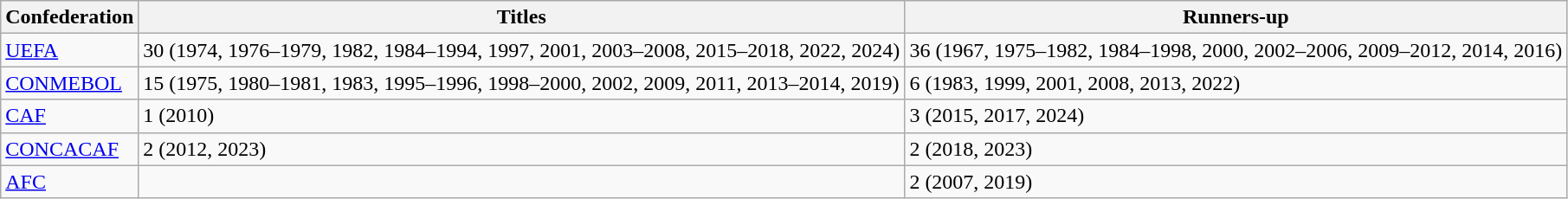<table class="wikitable sortable">
<tr>
<th>Confederation</th>
<th>Titles</th>
<th>Runners-up</th>
</tr>
<tr>
<td><a href='#'>UEFA</a></td>
<td>30 (1974, 1976–1979, 1982, 1984–1994, 1997, 2001, 2003–2008, 2015–2018, 2022, 2024)</td>
<td>36 (1967, 1975–1982, 1984–1998, 2000, 2002–2006, 2009–2012, 2014, 2016)</td>
</tr>
<tr>
<td><a href='#'>CONMEBOL</a></td>
<td>15 (1975, 1980–1981, 1983, 1995–1996, 1998–2000, 2002, 2009, 2011, 2013–2014, 2019)</td>
<td>6 (1983, 1999, 2001, 2008, 2013, 2022)</td>
</tr>
<tr>
<td><a href='#'>CAF</a></td>
<td>1 (2010)</td>
<td>3 (2015, 2017, 2024)</td>
</tr>
<tr>
<td><a href='#'>CONCACAF</a></td>
<td>2 (2012, 2023)</td>
<td>2 (2018, 2023)</td>
</tr>
<tr>
<td><a href='#'>AFC</a></td>
<td></td>
<td>2 (2007, 2019)</td>
</tr>
</table>
